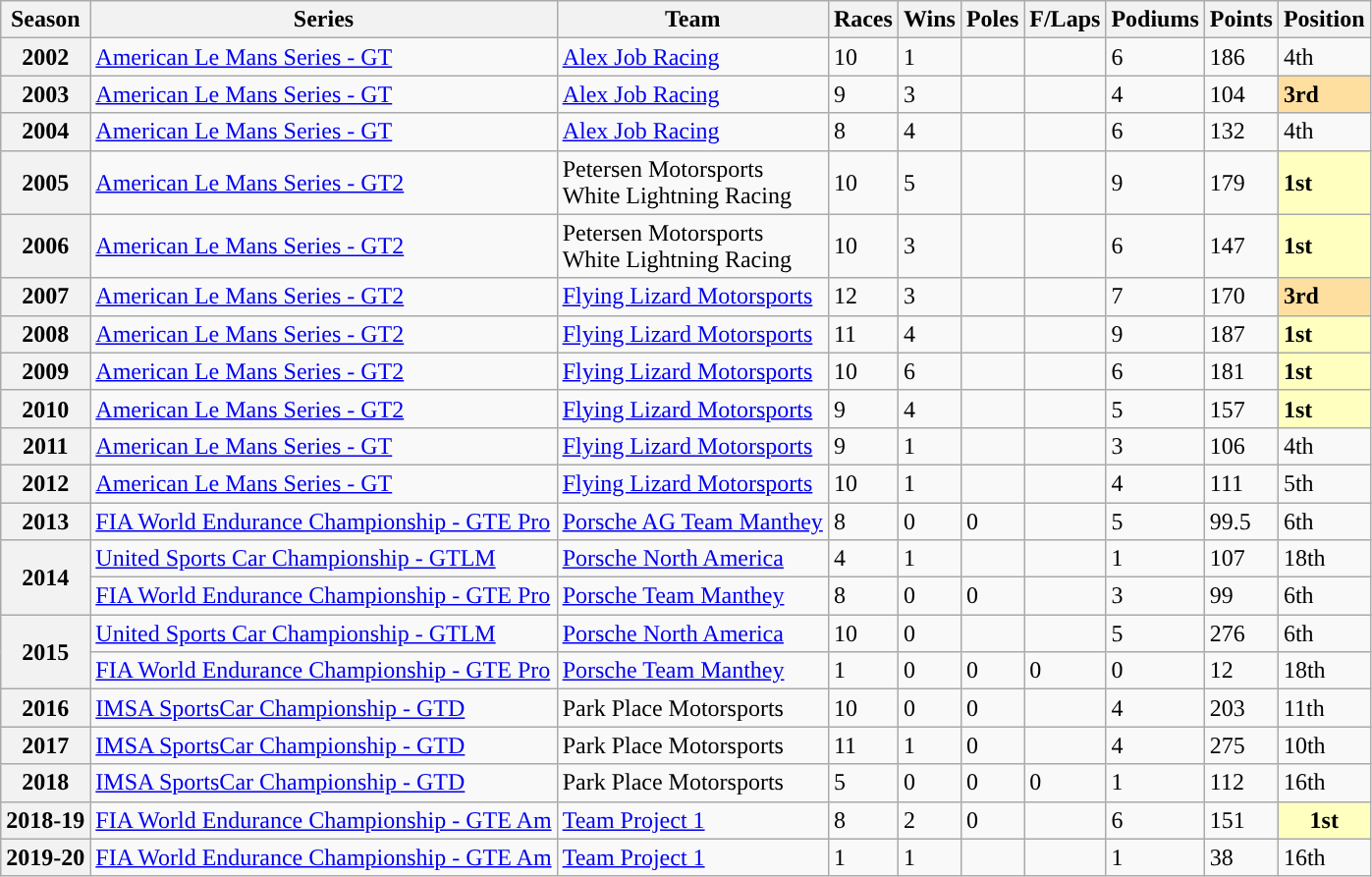<table class="wikitable">
<tr>
<th>Season</th>
<th>Series</th>
<th>Team</th>
<th>Races</th>
<th>Wins</th>
<th>Poles</th>
<th>F/Laps</th>
<th>Podiums</th>
<th>Points</th>
<th>Position</th>
</tr>
<tr>
<th>2002</th>
<td><a href='#'>American Le Mans Series - GT</a></td>
<td><a href='#'>Alex Job Racing</a></td>
<td>10</td>
<td>1</td>
<td></td>
<td></td>
<td>6</td>
<td>186</td>
<td>4th</td>
</tr>
<tr>
<th>2003</th>
<td><a href='#'>American Le Mans Series - GT</a></td>
<td><a href='#'>Alex Job Racing</a></td>
<td>9</td>
<td>3</td>
<td></td>
<td></td>
<td>4</td>
<td>104</td>
<td style="background:#FFDF9F;”"><strong>3rd</strong></td>
</tr>
<tr>
<th>2004</th>
<td><a href='#'>American Le Mans Series - GT</a></td>
<td><a href='#'>Alex Job Racing</a></td>
<td>8</td>
<td>4</td>
<td></td>
<td></td>
<td>6</td>
<td>132</td>
<td>4th</td>
</tr>
<tr>
<th>2005</th>
<td><a href='#'>American Le Mans Series - GT2</a></td>
<td>Petersen Motorsports<br>White Lightning Racing</td>
<td>10</td>
<td>5</td>
<td></td>
<td></td>
<td>9</td>
<td>179</td>
<td style="background:#FFFFBF;”"><strong>1st</strong></td>
</tr>
<tr>
<th>2006</th>
<td><a href='#'>American Le Mans Series - GT2</a></td>
<td>Petersen Motorsports<br>White Lightning Racing</td>
<td>10</td>
<td>3</td>
<td></td>
<td></td>
<td>6</td>
<td>147</td>
<td style="background:#FFFFBF;”"><strong>1st</strong></td>
</tr>
<tr>
<th>2007</th>
<td><a href='#'>American Le Mans Series - GT2</a></td>
<td><a href='#'>Flying Lizard Motorsports</a></td>
<td>12</td>
<td>3</td>
<td></td>
<td></td>
<td>7</td>
<td>170</td>
<td style="background:#FFDF9F;”"><strong>3rd</strong></td>
</tr>
<tr>
<th>2008</th>
<td><a href='#'>American Le Mans Series - GT2</a></td>
<td><a href='#'>Flying Lizard Motorsports</a></td>
<td>11</td>
<td>4</td>
<td></td>
<td></td>
<td>9</td>
<td>187</td>
<td style="background:#FFFFBF;”"><strong>1st</strong></td>
</tr>
<tr>
<th>2009</th>
<td><a href='#'>American Le Mans Series - GT2</a></td>
<td><a href='#'>Flying Lizard Motorsports</a></td>
<td>10</td>
<td>6</td>
<td></td>
<td></td>
<td>6</td>
<td>181</td>
<td style="background:#FFFFBF;”"><strong>1st</strong></td>
</tr>
<tr>
<th>2010</th>
<td><a href='#'>American Le Mans Series - GT2</a></td>
<td><a href='#'>Flying Lizard Motorsports</a></td>
<td>9</td>
<td>4</td>
<td></td>
<td></td>
<td>5</td>
<td>157</td>
<td style="background:#FFFFBF;”"><strong>1st</strong></td>
</tr>
<tr>
<th>2011</th>
<td><a href='#'>American Le Mans Series - GT</a></td>
<td><a href='#'>Flying Lizard Motorsports</a></td>
<td>9</td>
<td>1</td>
<td></td>
<td></td>
<td>3</td>
<td>106</td>
<td>4th</td>
</tr>
<tr>
<th>2012</th>
<td><a href='#'>American Le Mans Series - GT</a></td>
<td><a href='#'>Flying Lizard Motorsports</a></td>
<td>10</td>
<td>1</td>
<td></td>
<td></td>
<td>4</td>
<td>111</td>
<td>5th</td>
</tr>
<tr>
<th>2013</th>
<td><a href='#'>FIA World Endurance Championship - GTE Pro</a></td>
<td><a href='#'>Porsche AG Team Manthey</a></td>
<td>8</td>
<td>0</td>
<td>0</td>
<td></td>
<td>5</td>
<td>99.5</td>
<td>6th</td>
</tr>
<tr>
<th rowspan="2">2014</th>
<td><a href='#'>United Sports Car Championship -  GTLM</a></td>
<td><a href='#'>Porsche North America</a></td>
<td>4</td>
<td>1</td>
<td></td>
<td></td>
<td>1</td>
<td>107</td>
<td>18th</td>
</tr>
<tr>
<td><a href='#'>FIA World Endurance Championship - GTE Pro</a></td>
<td><a href='#'>Porsche Team Manthey</a></td>
<td>8</td>
<td>0</td>
<td>0</td>
<td></td>
<td>3</td>
<td>99</td>
<td>6th</td>
</tr>
<tr>
<th rowspan="2">2015</th>
<td><a href='#'>United Sports Car Championship -  GTLM</a></td>
<td><a href='#'>Porsche North America</a></td>
<td>10</td>
<td>0</td>
<td></td>
<td></td>
<td>5</td>
<td>276</td>
<td>6th</td>
</tr>
<tr>
<td><a href='#'>FIA World Endurance Championship - GTE Pro</a></td>
<td><a href='#'>Porsche Team Manthey</a></td>
<td>1</td>
<td>0</td>
<td>0</td>
<td>0</td>
<td>0</td>
<td>12</td>
<td>18th</td>
</tr>
<tr>
<th>2016</th>
<td><a href='#'>IMSA SportsCar Championship -  GTD</a></td>
<td>Park Place Motorsports</td>
<td>10</td>
<td>0</td>
<td>0</td>
<td></td>
<td>4</td>
<td>203</td>
<td>11th</td>
</tr>
<tr>
<th>2017</th>
<td><a href='#'>IMSA SportsCar Championship -  GTD</a></td>
<td>Park Place Motorsports</td>
<td>11</td>
<td>1</td>
<td>0</td>
<td></td>
<td>4</td>
<td>275</td>
<td>10th</td>
</tr>
<tr>
<th>2018</th>
<td><a href='#'>IMSA SportsCar Championship -  GTD</a></td>
<td>Park Place Motorsports</td>
<td>5</td>
<td>0</td>
<td>0</td>
<td>0</td>
<td>1</td>
<td>112</td>
<td>16th</td>
</tr>
<tr>
<th>2018-19</th>
<td><a href='#'>FIA World Endurance Championship - GTE Am</a></td>
<td><a href='#'>Team Project 1</a></td>
<td>8</td>
<td>2</td>
<td>0</td>
<td></td>
<td>6</td>
<td>151</td>
<th style="background:#FFFFBF;”">1st</th>
</tr>
<tr>
<th>2019-20</th>
<td><a href='#'>FIA World Endurance Championship - GTE Am</a></td>
<td><a href='#'>Team Project 1</a></td>
<td>1</td>
<td>1</td>
<td></td>
<td></td>
<td>1</td>
<td>38</td>
<td>16th</td>
</tr>
</table>
